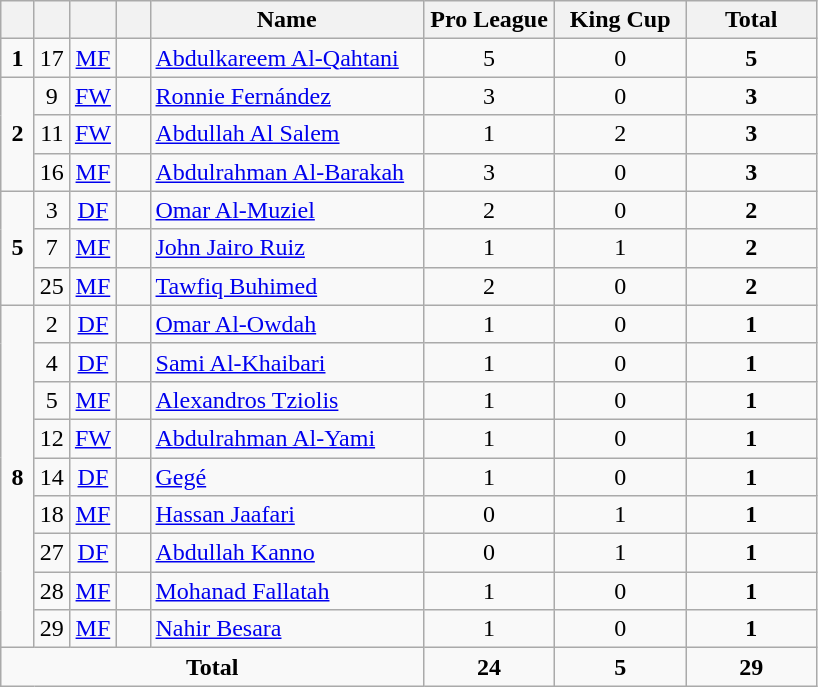<table class="wikitable" style="text-align:center">
<tr>
<th width=15></th>
<th width=15></th>
<th width=15></th>
<th width=15></th>
<th width=175>Name</th>
<th width=80>Pro League</th>
<th width=80>King Cup</th>
<th width=80>Total</th>
</tr>
<tr>
<td><strong>1</strong></td>
<td>17</td>
<td><a href='#'>MF</a></td>
<td></td>
<td align=left><a href='#'>Abdulkareem Al-Qahtani</a></td>
<td>5</td>
<td>0</td>
<td><strong>5</strong></td>
</tr>
<tr>
<td rowspan=3><strong>2</strong></td>
<td>9</td>
<td><a href='#'>FW</a></td>
<td></td>
<td align=left><a href='#'>Ronnie Fernández</a></td>
<td>3</td>
<td>0</td>
<td><strong>3</strong></td>
</tr>
<tr>
<td>11</td>
<td><a href='#'>FW</a></td>
<td></td>
<td align=left><a href='#'>Abdullah Al Salem</a></td>
<td>1</td>
<td>2</td>
<td><strong>3</strong></td>
</tr>
<tr>
<td>16</td>
<td><a href='#'>MF</a></td>
<td></td>
<td align=left><a href='#'>Abdulrahman Al-Barakah</a></td>
<td>3</td>
<td>0</td>
<td><strong>3</strong></td>
</tr>
<tr>
<td rowspan=3><strong>5</strong></td>
<td>3</td>
<td><a href='#'>DF</a></td>
<td></td>
<td align=left><a href='#'>Omar Al-Muziel</a></td>
<td>2</td>
<td>0</td>
<td><strong>2</strong></td>
</tr>
<tr>
<td>7</td>
<td><a href='#'>MF</a></td>
<td></td>
<td align=left><a href='#'>John Jairo Ruiz</a></td>
<td>1</td>
<td>1</td>
<td><strong>2</strong></td>
</tr>
<tr>
<td>25</td>
<td><a href='#'>MF</a></td>
<td></td>
<td align=left><a href='#'>Tawfiq Buhimed</a></td>
<td>2</td>
<td>0</td>
<td><strong>2</strong></td>
</tr>
<tr>
<td rowspan=9><strong>8</strong></td>
<td>2</td>
<td><a href='#'>DF</a></td>
<td></td>
<td align=left><a href='#'>Omar Al-Owdah</a></td>
<td>1</td>
<td>0</td>
<td><strong>1</strong></td>
</tr>
<tr>
<td>4</td>
<td><a href='#'>DF</a></td>
<td></td>
<td align=left><a href='#'>Sami Al-Khaibari</a></td>
<td>1</td>
<td>0</td>
<td><strong>1</strong></td>
</tr>
<tr>
<td>5</td>
<td><a href='#'>MF</a></td>
<td></td>
<td align=left><a href='#'>Alexandros Tziolis</a></td>
<td>1</td>
<td>0</td>
<td><strong>1</strong></td>
</tr>
<tr>
<td>12</td>
<td><a href='#'>FW</a></td>
<td></td>
<td align=left><a href='#'>Abdulrahman Al-Yami</a></td>
<td>1</td>
<td>0</td>
<td><strong>1</strong></td>
</tr>
<tr>
<td>14</td>
<td><a href='#'>DF</a></td>
<td></td>
<td align=left><a href='#'>Gegé</a></td>
<td>1</td>
<td>0</td>
<td><strong>1</strong></td>
</tr>
<tr>
<td>18</td>
<td><a href='#'>MF</a></td>
<td></td>
<td align=left><a href='#'>Hassan Jaafari</a></td>
<td>0</td>
<td>1</td>
<td><strong>1</strong></td>
</tr>
<tr>
<td>27</td>
<td><a href='#'>DF</a></td>
<td></td>
<td align=left><a href='#'>Abdullah Kanno</a></td>
<td>0</td>
<td>1</td>
<td><strong>1</strong></td>
</tr>
<tr>
<td>28</td>
<td><a href='#'>MF</a></td>
<td></td>
<td align=left><a href='#'>Mohanad Fallatah</a></td>
<td>1</td>
<td>0</td>
<td><strong>1</strong></td>
</tr>
<tr>
<td>29</td>
<td><a href='#'>MF</a></td>
<td></td>
<td align=left><a href='#'>Nahir Besara</a></td>
<td>1</td>
<td>0</td>
<td><strong>1</strong></td>
</tr>
<tr>
<td colspan=5><strong>Total</strong></td>
<td><strong>24</strong></td>
<td><strong>5</strong></td>
<td><strong>29</strong></td>
</tr>
</table>
